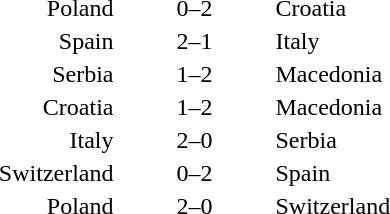<table style="text-align:center">
<tr>
<th width=200></th>
<th width=100></th>
<th width=200></th>
</tr>
<tr>
<td align=right>Poland</td>
<td>0–2</td>
<td align=left>Croatia</td>
</tr>
<tr>
<td align=right>Spain</td>
<td>2–1</td>
<td align=left>Italy</td>
</tr>
<tr>
<td align=right>Serbia</td>
<td>1–2</td>
<td align=left>Macedonia</td>
</tr>
<tr>
<td align=right>Croatia</td>
<td>1–2</td>
<td align=left>Macedonia</td>
</tr>
<tr>
<td align=right>Italy</td>
<td>2–0</td>
<td align=left>Serbia</td>
</tr>
<tr>
<td align=right>Switzerland</td>
<td>0–2</td>
<td align=left>Spain</td>
</tr>
<tr>
<td align=right>Poland</td>
<td>2–0</td>
<td align=left>Switzerland</td>
</tr>
</table>
